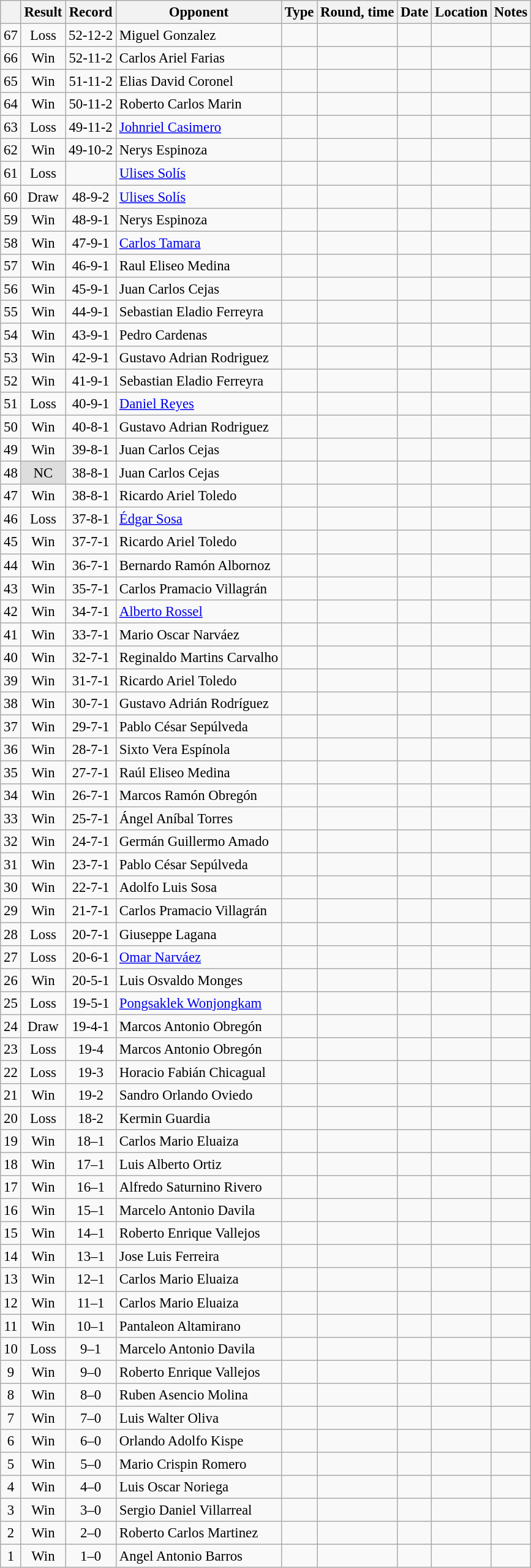<table class="wikitable" style="text-align:center; font-size:95%">
<tr>
<th></th>
<th>Result</th>
<th>Record</th>
<th>Opponent</th>
<th>Type</th>
<th>Round, time</th>
<th>Date</th>
<th>Location</th>
<th>Notes</th>
</tr>
<tr>
<td>67</td>
<td>Loss</td>
<td>52-12-2<br></td>
<td align=left> Miguel Gonzalez</td>
<td></td>
<td></td>
<td></td>
<td align=left> </td>
<td align=left></td>
</tr>
<tr>
<td>66</td>
<td>Win</td>
<td>52-11-2<br></td>
<td align=left> Carlos Ariel Farias</td>
<td></td>
<td></td>
<td></td>
<td align=left> </td>
<td align=left></td>
</tr>
<tr>
<td>65</td>
<td>Win</td>
<td>51-11-2<br></td>
<td align=left> Elias David Coronel</td>
<td></td>
<td></td>
<td></td>
<td align=left> </td>
<td align=left></td>
</tr>
<tr>
<td>64</td>
<td>Win</td>
<td>50-11-2<br></td>
<td align=left> Roberto Carlos Marin</td>
<td></td>
<td></td>
<td></td>
<td align=left> </td>
<td align=left></td>
</tr>
<tr>
<td>63</td>
<td>Loss</td>
<td>49-11-2<br></td>
<td align=left> <a href='#'>Johnriel Casimero</a></td>
<td></td>
<td></td>
<td></td>
<td align=left> </td>
<td align=left></td>
</tr>
<tr>
<td>62</td>
<td>Win</td>
<td>49-10-2<br></td>
<td align=left> Nerys Espinoza</td>
<td></td>
<td></td>
<td></td>
<td align=left> </td>
<td align=left></td>
</tr>
<tr>
<td>61</td>
<td>Loss</td>
<td><br></td>
<td align=left> <a href='#'>Ulises Solís</a></td>
<td></td>
<td></td>
<td></td>
<td align=left> </td>
<td align=left></td>
</tr>
<tr>
<td>60</td>
<td>Draw</td>
<td>48-9-2<br></td>
<td align=left> <a href='#'>Ulises Solís</a></td>
<td></td>
<td></td>
<td></td>
<td align=left> </td>
<td align=left></td>
</tr>
<tr>
<td>59</td>
<td>Win</td>
<td>48-9-1<br></td>
<td align=left> Nerys Espinoza</td>
<td></td>
<td></td>
<td></td>
<td align=left> </td>
<td align=left></td>
</tr>
<tr>
<td>58</td>
<td>Win</td>
<td>47-9-1<br></td>
<td align=left> <a href='#'>Carlos Tamara</a></td>
<td></td>
<td></td>
<td></td>
<td align=left> </td>
<td align=left></td>
</tr>
<tr>
<td>57</td>
<td>Win</td>
<td>46-9-1<br></td>
<td align=left> Raul Eliseo Medina</td>
<td></td>
<td></td>
<td></td>
<td align=left> </td>
<td align=left></td>
</tr>
<tr>
<td>56</td>
<td>Win</td>
<td>45-9-1<br></td>
<td align=left> Juan Carlos Cejas</td>
<td></td>
<td></td>
<td></td>
<td align=left> </td>
<td align=left></td>
</tr>
<tr>
<td>55</td>
<td>Win</td>
<td>44-9-1<br></td>
<td align=left> Sebastian Eladio Ferreyra</td>
<td></td>
<td></td>
<td></td>
<td align=left> </td>
<td align=left></td>
</tr>
<tr>
<td>54</td>
<td>Win</td>
<td>43-9-1<br></td>
<td align=left> Pedro Cardenas</td>
<td></td>
<td></td>
<td></td>
<td align=left> </td>
<td align=left></td>
</tr>
<tr>
<td>53</td>
<td>Win</td>
<td>42-9-1<br></td>
<td align=left> Gustavo Adrian Rodriguez</td>
<td></td>
<td></td>
<td></td>
<td align=left> </td>
<td align=left></td>
</tr>
<tr>
<td>52</td>
<td>Win</td>
<td>41-9-1<br></td>
<td align=left> Sebastian Eladio Ferreyra</td>
<td></td>
<td></td>
<td></td>
<td align=left> </td>
<td align=left></td>
</tr>
<tr>
<td>51</td>
<td>Loss</td>
<td>40-9-1<br></td>
<td align=left> <a href='#'>Daniel Reyes</a></td>
<td></td>
<td></td>
<td></td>
<td align=left> </td>
<td align=left></td>
</tr>
<tr>
<td>50</td>
<td>Win</td>
<td>40-8-1<br></td>
<td align=left> Gustavo Adrian Rodriguez</td>
<td></td>
<td></td>
<td></td>
<td align=left> </td>
<td align=left></td>
</tr>
<tr>
<td>49</td>
<td>Win</td>
<td>39-8-1<br></td>
<td align=left> Juan Carlos Cejas</td>
<td></td>
<td></td>
<td></td>
<td align=left> </td>
<td align=left></td>
</tr>
<tr>
<td>48</td>
<td style="background:#ddd;">NC</td>
<td>38-8-1<br></td>
<td align=left> Juan Carlos Cejas</td>
<td></td>
<td></td>
<td></td>
<td align=left> </td>
<td align=left></td>
</tr>
<tr>
<td>47</td>
<td>Win</td>
<td>38-8-1</td>
<td align=left> Ricardo Ariel Toledo</td>
<td></td>
<td></td>
<td></td>
<td align=left> </td>
<td align=left></td>
</tr>
<tr>
<td>46</td>
<td>Loss</td>
<td>37-8-1</td>
<td align=left> <a href='#'>Édgar Sosa</a></td>
<td></td>
<td></td>
<td></td>
<td align=left> </td>
<td align=left></td>
</tr>
<tr>
<td>45</td>
<td>Win</td>
<td>37-7-1</td>
<td align=left> Ricardo Ariel Toledo</td>
<td></td>
<td></td>
<td></td>
<td align=left> </td>
<td align=left></td>
</tr>
<tr>
<td>44</td>
<td>Win</td>
<td>36-7-1</td>
<td align=left> Bernardo Ramón Albornoz</td>
<td></td>
<td></td>
<td></td>
<td align=left> </td>
<td align=left></td>
</tr>
<tr>
<td>43</td>
<td>Win</td>
<td>35-7-1</td>
<td align=left> Carlos Pramacio Villagrán</td>
<td></td>
<td></td>
<td></td>
<td align=left> </td>
<td align=left></td>
</tr>
<tr>
<td>42</td>
<td>Win</td>
<td>34-7-1</td>
<td align=left> <a href='#'>Alberto Rossel</a></td>
<td></td>
<td></td>
<td></td>
<td align=left> </td>
<td align=left></td>
</tr>
<tr>
<td>41</td>
<td>Win</td>
<td>33-7-1</td>
<td align=left> Mario Oscar Narváez</td>
<td></td>
<td></td>
<td></td>
<td align=left> </td>
<td align=left></td>
</tr>
<tr>
<td>40</td>
<td>Win</td>
<td>32-7-1</td>
<td align=left> Reginaldo Martins Carvalho</td>
<td></td>
<td></td>
<td></td>
<td align=left> </td>
<td align=left></td>
</tr>
<tr>
<td>39</td>
<td>Win</td>
<td>31-7-1</td>
<td align=left> Ricardo Ariel Toledo</td>
<td></td>
<td></td>
<td></td>
<td align=left> </td>
<td align=left></td>
</tr>
<tr>
<td>38</td>
<td>Win</td>
<td>30-7-1</td>
<td align=left> Gustavo Adrián Rodríguez</td>
<td></td>
<td></td>
<td></td>
<td align=left> </td>
<td align=left></td>
</tr>
<tr>
<td>37</td>
<td>Win</td>
<td>29-7-1</td>
<td align=left> Pablo César Sepúlveda</td>
<td></td>
<td></td>
<td></td>
<td align=left> </td>
<td align=left></td>
</tr>
<tr>
<td>36</td>
<td>Win</td>
<td>28-7-1</td>
<td align=left> Sixto Vera Espínola</td>
<td></td>
<td></td>
<td></td>
<td align=left> </td>
<td align=left></td>
</tr>
<tr>
<td>35</td>
<td>Win</td>
<td>27-7-1</td>
<td align=left> Raúl Eliseo Medina</td>
<td></td>
<td></td>
<td></td>
<td align=left> </td>
<td align=left></td>
</tr>
<tr>
<td>34</td>
<td>Win</td>
<td>26-7-1</td>
<td align=left> Marcos Ramón Obregón</td>
<td></td>
<td></td>
<td></td>
<td align=left> </td>
<td align=left></td>
</tr>
<tr>
<td>33</td>
<td>Win</td>
<td>25-7-1</td>
<td align=left> Ángel Aníbal Torres</td>
<td></td>
<td></td>
<td></td>
<td align=left> </td>
<td align=left></td>
</tr>
<tr>
<td>32</td>
<td>Win</td>
<td>24-7-1</td>
<td align=left> Germán Guillermo Amado</td>
<td></td>
<td></td>
<td></td>
<td align=left> </td>
<td align=left></td>
</tr>
<tr>
<td>31</td>
<td>Win</td>
<td>23-7-1</td>
<td align=left> Pablo César Sepúlveda</td>
<td></td>
<td></td>
<td></td>
<td align=left> </td>
<td align=left></td>
</tr>
<tr>
<td>30</td>
<td>Win</td>
<td>22-7-1</td>
<td align=left> Adolfo Luis Sosa</td>
<td></td>
<td></td>
<td></td>
<td align=left> </td>
<td align=left></td>
</tr>
<tr>
<td>29</td>
<td>Win</td>
<td>21-7-1</td>
<td align=left> Carlos Pramacio Villagrán</td>
<td></td>
<td></td>
<td></td>
<td align=left> </td>
<td align=left></td>
</tr>
<tr>
<td>28</td>
<td>Loss</td>
<td>20-7-1</td>
<td align=left> Giuseppe Lagana</td>
<td></td>
<td></td>
<td></td>
<td align=left> </td>
<td align=left></td>
</tr>
<tr>
<td>27</td>
<td>Loss</td>
<td>20-6-1</td>
<td align=left> <a href='#'>Omar Narváez</a></td>
<td></td>
<td></td>
<td></td>
<td align=left> </td>
<td align=left></td>
</tr>
<tr>
<td>26</td>
<td>Win</td>
<td>20-5-1</td>
<td align=left> Luis Osvaldo Monges</td>
<td></td>
<td></td>
<td></td>
<td align=left> </td>
<td align=left></td>
</tr>
<tr>
<td>25</td>
<td>Loss</td>
<td>19-5-1</td>
<td align=left> <a href='#'>Pongsaklek Wonjongkam</a></td>
<td></td>
<td></td>
<td></td>
<td align=left> </td>
<td align=left></td>
</tr>
<tr>
<td>24</td>
<td>Draw</td>
<td>19-4-1</td>
<td align=left> Marcos Antonio Obregón</td>
<td></td>
<td></td>
<td></td>
<td align=left> </td>
<td align=left></td>
</tr>
<tr>
<td>23</td>
<td>Loss</td>
<td>19-4</td>
<td align=left> Marcos Antonio Obregón</td>
<td></td>
<td></td>
<td></td>
<td align=left> </td>
<td align=left></td>
</tr>
<tr>
<td>22</td>
<td>Loss</td>
<td>19-3</td>
<td align=left> Horacio Fabián Chicagual</td>
<td></td>
<td></td>
<td></td>
<td align=left> </td>
<td align=left></td>
</tr>
<tr>
<td>21</td>
<td>Win</td>
<td>19-2</td>
<td align=left> Sandro Orlando Oviedo</td>
<td></td>
<td></td>
<td></td>
<td align=left> </td>
<td align=left></td>
</tr>
<tr>
<td>20</td>
<td>Loss</td>
<td>18-2</td>
<td align=left> Kermin Guardia</td>
<td></td>
<td></td>
<td></td>
<td align=left> </td>
<td align=left></td>
</tr>
<tr>
<td>19</td>
<td>Win</td>
<td>18–1</td>
<td align=left> Carlos Mario Eluaiza</td>
<td></td>
<td></td>
<td></td>
<td align=left> </td>
<td align=left></td>
</tr>
<tr>
<td>18</td>
<td>Win</td>
<td>17–1</td>
<td align=left> Luis Alberto Ortiz</td>
<td></td>
<td></td>
<td></td>
<td align=left> </td>
<td align=left></td>
</tr>
<tr>
<td>17</td>
<td>Win</td>
<td>16–1</td>
<td align=left> Alfredo Saturnino Rivero</td>
<td></td>
<td></td>
<td></td>
<td align=left> </td>
<td align=left></td>
</tr>
<tr>
<td>16</td>
<td>Win</td>
<td>15–1</td>
<td align=left> Marcelo Antonio Davila</td>
<td></td>
<td></td>
<td></td>
<td align=left> </td>
<td align=left></td>
</tr>
<tr>
<td>15</td>
<td>Win</td>
<td>14–1</td>
<td align=left> Roberto Enrique Vallejos</td>
<td></td>
<td></td>
<td></td>
<td align=left> </td>
<td align=left></td>
</tr>
<tr>
<td>14</td>
<td>Win</td>
<td>13–1</td>
<td align=left> Jose Luis Ferreira</td>
<td></td>
<td></td>
<td></td>
<td align=left> </td>
<td align=left></td>
</tr>
<tr>
<td>13</td>
<td>Win</td>
<td>12–1</td>
<td align=left> Carlos Mario Eluaiza</td>
<td></td>
<td></td>
<td></td>
<td align=left> </td>
<td align=left></td>
</tr>
<tr>
<td>12</td>
<td>Win</td>
<td>11–1</td>
<td align=left> Carlos Mario Eluaiza</td>
<td></td>
<td></td>
<td></td>
<td align=left> </td>
<td align=left></td>
</tr>
<tr>
<td>11</td>
<td>Win</td>
<td>10–1</td>
<td align=left> Pantaleon Altamirano</td>
<td></td>
<td></td>
<td></td>
<td align=left> </td>
<td></td>
</tr>
<tr>
<td>10</td>
<td>Loss</td>
<td>9–1</td>
<td align=left> Marcelo Antonio Davila</td>
<td></td>
<td></td>
<td></td>
<td align=left> </td>
<td align=left></td>
</tr>
<tr>
<td>9</td>
<td>Win</td>
<td>9–0</td>
<td align=left> Roberto Enrique Vallejos</td>
<td></td>
<td></td>
<td></td>
<td align=left> </td>
<td align=left></td>
</tr>
<tr>
<td>8</td>
<td>Win</td>
<td>8–0</td>
<td align=left> Ruben Asencio Molina</td>
<td></td>
<td></td>
<td></td>
<td align=left> </td>
<td align=left></td>
</tr>
<tr>
<td>7</td>
<td>Win</td>
<td>7–0</td>
<td align=left> Luis Walter Oliva</td>
<td></td>
<td></td>
<td></td>
<td align=left> </td>
<td align=left></td>
</tr>
<tr>
<td>6</td>
<td>Win</td>
<td>6–0</td>
<td align=left> Orlando Adolfo Kispe</td>
<td></td>
<td></td>
<td></td>
<td align=left> </td>
<td align=left></td>
</tr>
<tr>
<td>5</td>
<td>Win</td>
<td>5–0</td>
<td align=left> Mario Crispin Romero</td>
<td></td>
<td></td>
<td></td>
<td align=left> </td>
<td align=left></td>
</tr>
<tr>
<td>4</td>
<td>Win</td>
<td>4–0</td>
<td align=left> Luis Oscar Noriega</td>
<td></td>
<td></td>
<td></td>
<td align=left> </td>
<td align=left></td>
</tr>
<tr>
<td>3</td>
<td>Win</td>
<td>3–0</td>
<td align=left> Sergio Daniel Villarreal</td>
<td></td>
<td></td>
<td></td>
<td align=left> </td>
<td align=left></td>
</tr>
<tr>
<td>2</td>
<td>Win</td>
<td>2–0</td>
<td align=left> Roberto Carlos Martinez</td>
<td></td>
<td></td>
<td></td>
<td align=left> </td>
<td align=left></td>
</tr>
<tr>
<td>1</td>
<td>Win</td>
<td>1–0</td>
<td align=left> Angel Antonio Barros</td>
<td></td>
<td></td>
<td></td>
<td align=left> </td>
<td align=left></td>
</tr>
</table>
